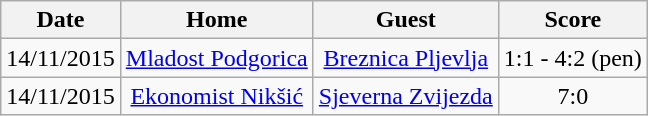<table class="wikitable" style="text-align:center;">
<tr>
<th><strong>Date</strong></th>
<th><strong>Home</strong></th>
<th><strong>Guest</strong></th>
<th><strong>Score</strong></th>
</tr>
<tr>
<td>14/11/2015</td>
<td><a href='#'>Mladost Podgorica</a></td>
<td><a href='#'>Breznica Pljevlja</a></td>
<td>1:1 - 4:2 (pen)</td>
</tr>
<tr>
<td>14/11/2015</td>
<td><a href='#'>Ekonomist Nikšić</a></td>
<td><a href='#'>Sjeverna Zvijezda</a></td>
<td>7:0</td>
</tr>
</table>
